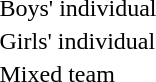<table>
<tr>
<td>Boys' individual<br></td>
<td></td>
<td></td>
<td></td>
</tr>
<tr>
<td>Girls' individual<br></td>
<td></td>
<td></td>
<td></td>
</tr>
<tr>
<td>Mixed team<br></td>
<td> <br></td>
<td> <br></td>
<td> <br></td>
</tr>
</table>
